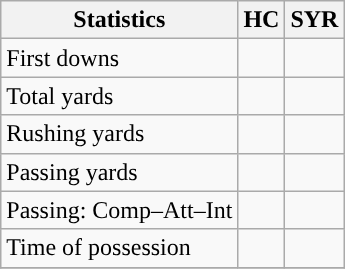<table class="wikitable" style="float: left;">
<tr>
<th>Statistics</th>
<th>HC</th>
<th>SYR</th>
</tr>
<tr>
<td>First downs</td>
<td></td>
<td></td>
</tr>
<tr>
<td>Total yards</td>
<td></td>
<td></td>
</tr>
<tr>
<td>Rushing yards</td>
<td></td>
<td></td>
</tr>
<tr>
<td>Passing yards</td>
<td></td>
<td></td>
</tr>
<tr>
<td>Passing: Comp–Att–Int</td>
<td></td>
<td></td>
</tr>
<tr>
<td>Time of possession</td>
<td></td>
<td></td>
</tr>
<tr>
</tr>
</table>
